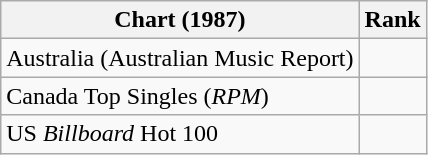<table class="wikitable sortable">
<tr>
<th>Chart (1987)</th>
<th>Rank</th>
</tr>
<tr>
<td>Australia (Australian Music Report)</td>
<td></td>
</tr>
<tr>
<td>Canada Top Singles (<em>RPM</em>)</td>
<td></td>
</tr>
<tr>
<td>US <em>Billboard</em> Hot 100</td>
<td></td>
</tr>
</table>
